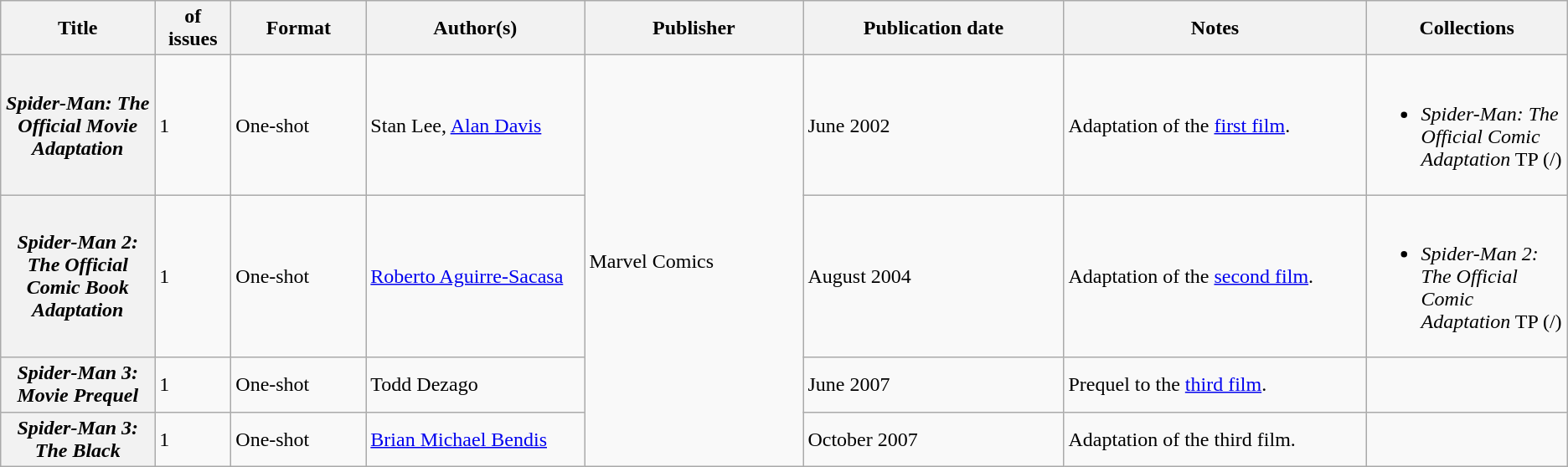<table class="wikitable">
<tr>
<th>Title</th>
<th style="width:40pt"> of issues</th>
<th style="width:75pt">Format</th>
<th style="width:125pt">Author(s)</th>
<th style="width:125pt">Publisher</th>
<th style="width:150pt">Publication date</th>
<th style="width:175pt">Notes</th>
<th>Collections</th>
</tr>
<tr>
<th><em>Spider-Man: The Official Movie Adaptation</em></th>
<td>1</td>
<td>One-shot</td>
<td>Stan Lee, <a href='#'>Alan Davis</a></td>
<td rowspan="4">Marvel Comics</td>
<td>June 2002</td>
<td>Adaptation of the <a href='#'>first film</a>.</td>
<td><br><ul><li><em>Spider-Man: The Official Comic Adaptation</em> TP (/)</li></ul></td>
</tr>
<tr>
<th><em>Spider-Man 2: The Official Comic Book Adaptation</em></th>
<td>1</td>
<td>One-shot</td>
<td><a href='#'>Roberto Aguirre-Sacasa</a></td>
<td>August 2004</td>
<td>Adaptation of the <a href='#'>second film</a>.</td>
<td><br><ul><li><em>Spider-Man 2: The Official Comic Adaptation</em> TP (/)</li></ul></td>
</tr>
<tr>
<th><em>Spider-Man 3: Movie Prequel</em></th>
<td>1</td>
<td>One-shot</td>
<td>Todd Dezago</td>
<td>June 2007</td>
<td>Prequel to the <a href='#'>third film</a>.</td>
<td></td>
</tr>
<tr>
<th><em>Spider-Man 3: The Black</em></th>
<td>1</td>
<td>One-shot</td>
<td><a href='#'>Brian Michael Bendis</a></td>
<td>October 2007</td>
<td>Adaptation of the third film.</td>
<td></td>
</tr>
</table>
